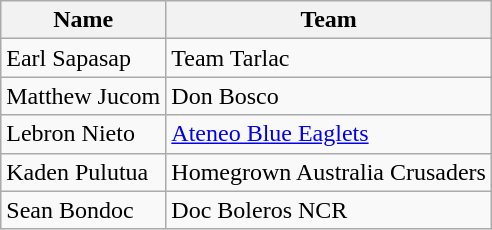<table class="wikitable">
<tr>
<th>Name</th>
<th>Team</th>
</tr>
<tr>
<td>Earl Sapasap</td>
<td>Team Tarlac</td>
</tr>
<tr>
<td>Matthew Jucom</td>
<td>Don Bosco</td>
</tr>
<tr>
<td>Lebron Nieto</td>
<td><a href='#'>Ateneo Blue Eaglets</a></td>
</tr>
<tr>
<td>Kaden Pulutua</td>
<td>Homegrown Australia Crusaders</td>
</tr>
<tr>
<td>Sean Bondoc</td>
<td>Doc Boleros NCR</td>
</tr>
</table>
